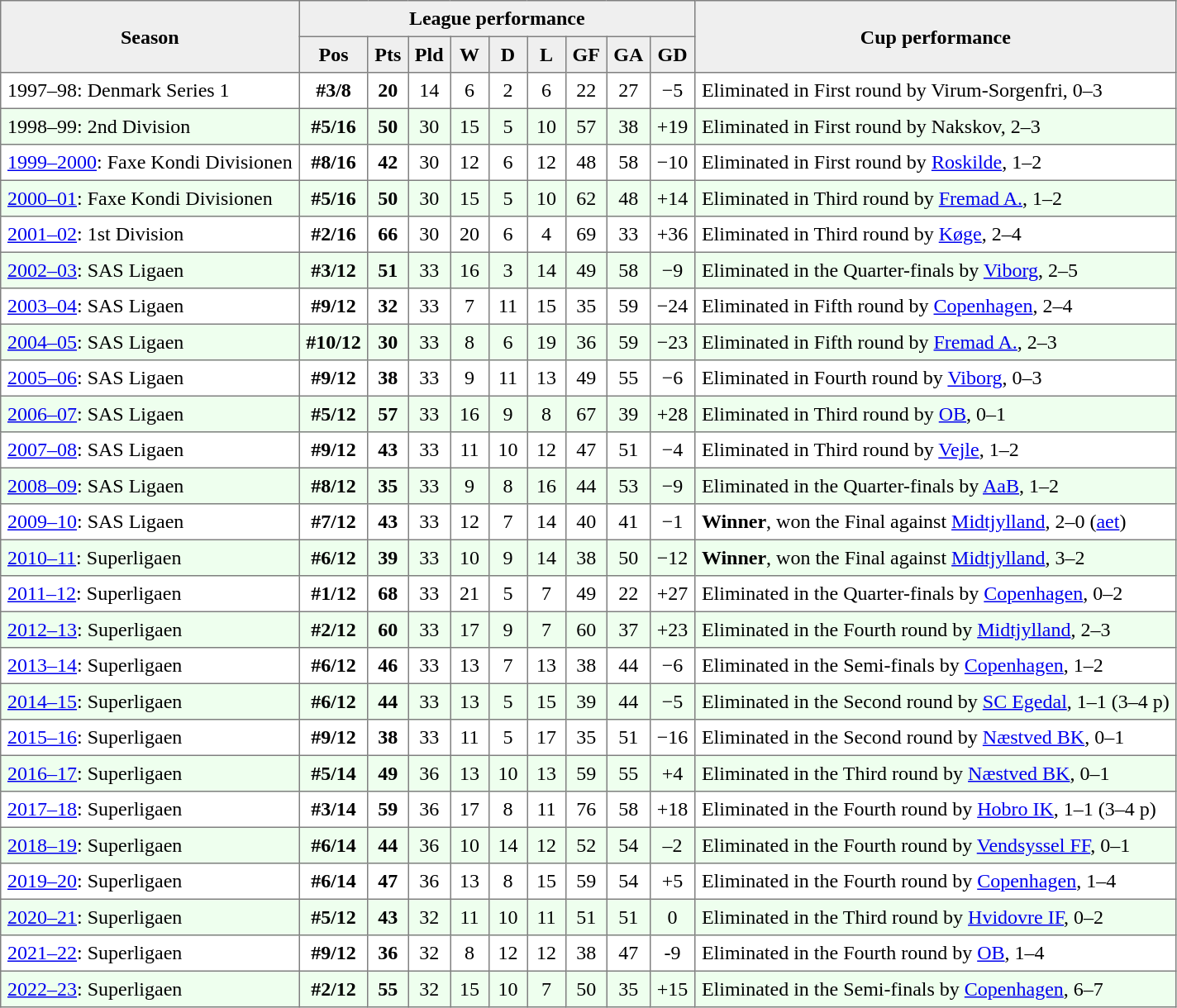<table style=border-collapse:collapse border=1 cellspacing=0 cellpadding=5>
<tr align=center bgcolor=#efefef>
<th rowspan=2>Season</th>
<th colspan=9>League performance</th>
<th rowspan=2>Cup performance</th>
</tr>
<tr>
<th bgcolor=EFEFEF width=20>Pos</th>
<th bgcolor=EFEFEF width=20>Pts</th>
<th bgcolor=EFEFEF width=20>Pld</th>
<th bgcolor=EFEFEF width=20>W</th>
<th bgcolor=EFEFEF width=20>D</th>
<th bgcolor=EFEFEF width=20>L</th>
<th bgcolor=EFEFEF width=20>GF</th>
<th bgcolor=EFEFEF width=20>GA</th>
<th bgcolor=EFEFEF width=20>GD</th>
</tr>
<tr align=center>
<td align=left>1997–98: Denmark Series 1</td>
<td><strong>#3/8</strong></td>
<td><strong>20</strong></td>
<td>14</td>
<td>6</td>
<td>2</td>
<td>6</td>
<td>22</td>
<td>27</td>
<td>−5</td>
<td align=left>Eliminated in First round by Virum-Sorgenfri, 0–3</td>
</tr>
<tr align=center bgcolor=eeffee>
<td align=left>1998–99: 2nd Division</td>
<td><strong>#5/16</strong></td>
<td><strong>50</strong></td>
<td>30</td>
<td>15</td>
<td>5</td>
<td>10</td>
<td>57</td>
<td>38</td>
<td>+19</td>
<td align=left>Eliminated in First round by Nakskov, 2–3</td>
</tr>
<tr align=center>
<td align=left><a href='#'>1999–2000</a>: Faxe Kondi Divisionen</td>
<td><strong>#8/16</strong></td>
<td><strong>42</strong></td>
<td>30</td>
<td>12</td>
<td>6</td>
<td>12</td>
<td>48</td>
<td>58</td>
<td>−10</td>
<td align=left>Eliminated in First round by <a href='#'>Roskilde</a>, 1–2</td>
</tr>
<tr align=center bgcolor=eeffee>
<td align=left><a href='#'>2000–01</a>: Faxe Kondi Divisionen</td>
<td><strong>#5/16</strong></td>
<td><strong>50</strong></td>
<td>30</td>
<td>15</td>
<td>5</td>
<td>10</td>
<td>62</td>
<td>48</td>
<td>+14</td>
<td align=left>Eliminated in Third round by <a href='#'>Fremad A.</a>, 1–2</td>
</tr>
<tr align=center>
<td align=left><a href='#'>2001–02</a>: 1st Division</td>
<td><strong>#2/16</strong></td>
<td><strong>66</strong></td>
<td>30</td>
<td>20</td>
<td>6</td>
<td>4</td>
<td>69</td>
<td>33</td>
<td>+36</td>
<td align=left>Eliminated in Third round by <a href='#'>Køge</a>, 2–4</td>
</tr>
<tr align=center bgcolor=eeffee>
<td align=left><a href='#'>2002–03</a>: SAS Ligaen</td>
<td><strong>#3/12</strong></td>
<td><strong>51</strong></td>
<td>33</td>
<td>16</td>
<td>3</td>
<td>14</td>
<td>49</td>
<td>58</td>
<td>−9</td>
<td align=left>Eliminated in the Quarter-finals by <a href='#'>Viborg</a>, 2–5</td>
</tr>
<tr align=center>
<td align=left><a href='#'>2003–04</a>: SAS Ligaen</td>
<td><strong>#9/12</strong></td>
<td><strong>32</strong></td>
<td>33</td>
<td>7</td>
<td>11</td>
<td>15</td>
<td>35</td>
<td>59</td>
<td>−24</td>
<td align=left>Eliminated in Fifth round by <a href='#'>Copenhagen</a>, 2–4</td>
</tr>
<tr align=center bgcolor=eeffee>
<td align=left><a href='#'>2004–05</a>: SAS Ligaen</td>
<td><strong>#10/12</strong></td>
<td><strong>30</strong></td>
<td>33</td>
<td>8</td>
<td>6</td>
<td>19</td>
<td>36</td>
<td>59</td>
<td>−23</td>
<td align=left>Eliminated in Fifth round by <a href='#'>Fremad A.</a>, 2–3</td>
</tr>
<tr align=center>
<td align=left><a href='#'>2005–06</a>: SAS Ligaen</td>
<td><strong>#9/12</strong></td>
<td><strong>38</strong></td>
<td>33</td>
<td>9</td>
<td>11</td>
<td>13</td>
<td>49</td>
<td>55</td>
<td>−6</td>
<td align=left>Eliminated in Fourth round by <a href='#'>Viborg</a>, 0–3</td>
</tr>
<tr align=center bgcolor=eeffee>
<td align=left><a href='#'>2006–07</a>: SAS Ligaen</td>
<td><strong>#5/12</strong></td>
<td><strong>57</strong></td>
<td>33</td>
<td>16</td>
<td>9</td>
<td>8</td>
<td>67</td>
<td>39</td>
<td>+28</td>
<td align=left>Eliminated in Third round by <a href='#'>OB</a>, 0–1</td>
</tr>
<tr align=center>
<td align=left><a href='#'>2007–08</a>: SAS Ligaen</td>
<td><strong>#9/12</strong></td>
<td><strong>43</strong></td>
<td>33</td>
<td>11</td>
<td>10</td>
<td>12</td>
<td>47</td>
<td>51</td>
<td>−4</td>
<td align=left>Eliminated in Third round by <a href='#'>Vejle</a>, 1–2</td>
</tr>
<tr align=center bgcolor=eeffee>
<td align=left><a href='#'>2008–09</a>: SAS Ligaen</td>
<td><strong>#8/12</strong></td>
<td><strong>35</strong></td>
<td>33</td>
<td>9</td>
<td>8</td>
<td>16</td>
<td>44</td>
<td>53</td>
<td>−9</td>
<td align=left>Eliminated in the Quarter-finals by <a href='#'>AaB</a>, 1–2</td>
</tr>
<tr align=center>
<td align=left><a href='#'>2009–10</a>: SAS Ligaen</td>
<td><strong>#7/12</strong></td>
<td><strong>43</strong></td>
<td>33</td>
<td>12</td>
<td>7</td>
<td>14</td>
<td>40</td>
<td>41</td>
<td>−1</td>
<td align=left><strong>Winner</strong>, won the Final against <a href='#'>Midtjylland</a>, 2–0 (<a href='#'>aet</a>)</td>
</tr>
<tr align=center bgcolor=eeffee>
<td align=left><a href='#'>2010–11</a>: Superligaen</td>
<td><strong>#6/12</strong></td>
<td><strong>39</strong></td>
<td>33</td>
<td>10</td>
<td>9</td>
<td>14</td>
<td>38</td>
<td>50</td>
<td>−12</td>
<td align=left><strong>Winner</strong>, won the Final against <a href='#'>Midtjylland</a>, 3–2</td>
</tr>
<tr align=center>
<td align=left><a href='#'>2011–12</a>: Superligaen</td>
<td><strong>#1/12</strong></td>
<td><strong>68</strong></td>
<td>33</td>
<td>21</td>
<td>5</td>
<td>7</td>
<td>49</td>
<td>22</td>
<td>+27</td>
<td align=left>Eliminated in the Quarter-finals by <a href='#'>Copenhagen</a>, 0–2</td>
</tr>
<tr align=center bgcolor=eeffee>
<td align=left><a href='#'>2012–13</a>: Superligaen</td>
<td><strong>#2/12</strong></td>
<td><strong>60</strong></td>
<td>33</td>
<td>17</td>
<td>9</td>
<td>7</td>
<td>60</td>
<td>37</td>
<td>+23</td>
<td align=left>Eliminated in the Fourth round by <a href='#'>Midtjylland</a>, 2–3</td>
</tr>
<tr align=center>
<td align=left><a href='#'>2013–14</a>: Superligaen</td>
<td><strong>#6/12</strong></td>
<td><strong>46</strong></td>
<td>33</td>
<td>13</td>
<td>7</td>
<td>13</td>
<td>38</td>
<td>44</td>
<td>−6</td>
<td align=left>Eliminated in the Semi-finals by <a href='#'>Copenhagen</a>, 1–2</td>
</tr>
<tr align=center bgcolor=eeffee>
<td align=left><a href='#'>2014–15</a>: Superligaen</td>
<td><strong>#6/12</strong></td>
<td><strong>44</strong></td>
<td>33</td>
<td>13</td>
<td>5</td>
<td>15</td>
<td>39</td>
<td>44</td>
<td>−5</td>
<td align=left>Eliminated in the Second round by <a href='#'>SC Egedal</a>, 1–1 (3–4 p)</td>
</tr>
<tr align=center>
<td align=left><a href='#'>2015–16</a>: Superligaen</td>
<td><strong>#9/12</strong></td>
<td><strong>38</strong></td>
<td>33</td>
<td>11</td>
<td>5</td>
<td>17</td>
<td>35</td>
<td>51</td>
<td>−16</td>
<td align=left>Eliminated in the Second round by <a href='#'>Næstved BK</a>, 0–1</td>
</tr>
<tr align=center bgcolor=eeffee>
<td align=left><a href='#'>2016–17</a>: Superligaen</td>
<td><strong>#5/14</strong></td>
<td><strong>49</strong></td>
<td>36</td>
<td>13</td>
<td>10</td>
<td>13</td>
<td>59</td>
<td>55</td>
<td>+4</td>
<td align=left>Eliminated in the Third round by <a href='#'>Næstved BK</a>, 0–1</td>
</tr>
<tr align=center>
<td align=left><a href='#'>2017–18</a>: Superligaen</td>
<td><strong>#3/14</strong></td>
<td><strong>59</strong></td>
<td>36</td>
<td>17</td>
<td>8</td>
<td>11</td>
<td>76</td>
<td>58</td>
<td>+18</td>
<td align=left>Eliminated in the Fourth round by <a href='#'>Hobro IK</a>, 1–1 (3–4 p)</td>
</tr>
<tr align=center bgcolor=eeffee>
<td align=left><a href='#'>2018–19</a>: Superligaen</td>
<td><strong>#6/14</strong></td>
<td><strong>44</strong></td>
<td>36</td>
<td>10</td>
<td>14</td>
<td>12</td>
<td>52</td>
<td>54</td>
<td>–2</td>
<td align=left>Eliminated in the Fourth round by <a href='#'>Vendsyssel FF</a>, 0–1</td>
</tr>
<tr align=center>
<td align=left><a href='#'>2019–20</a>: Superligaen</td>
<td><strong>#6/14</strong></td>
<td><strong>47</strong></td>
<td>36</td>
<td>13</td>
<td>8</td>
<td>15</td>
<td>59</td>
<td>54</td>
<td>+5</td>
<td align=left>Eliminated in the Fourth round by <a href='#'>Copenhagen</a>, 1–4</td>
</tr>
<tr align=center bgcolor=eeffee>
<td align=left><a href='#'>2020–21</a>: Superligaen</td>
<td><strong>#5/12</strong></td>
<td><strong>43</strong></td>
<td>32</td>
<td>11</td>
<td>10</td>
<td>11</td>
<td>51</td>
<td>51</td>
<td>0</td>
<td align=left>Eliminated in the Third round by <a href='#'>Hvidovre IF</a>, 0–2</td>
</tr>
<tr align=center>
<td align=left><a href='#'>2021–22</a>: Superligaen</td>
<td><strong>#9/12</strong></td>
<td><strong>36</strong></td>
<td>32</td>
<td>8</td>
<td>12</td>
<td>12</td>
<td>38</td>
<td>47</td>
<td>-9</td>
<td align=left>Eliminated in the Fourth round by <a href='#'>OB</a>, 1–4</td>
</tr>
<tr align=center bgcolor=eeffee>
<td align=left><a href='#'>2022–23</a>: Superligaen</td>
<td><strong>#2/12</strong></td>
<td><strong>55</strong></td>
<td>32</td>
<td>15</td>
<td>10</td>
<td>7</td>
<td>50</td>
<td>35</td>
<td>+15</td>
<td align=left>Eliminated in the Semi-finals by <a href='#'>Copenhagen</a>, 6–7</td>
</tr>
</table>
